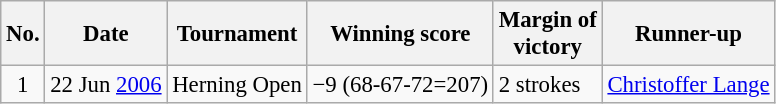<table class="wikitable" style="font-size:95%;">
<tr>
<th>No.</th>
<th>Date</th>
<th>Tournament</th>
<th>Winning score</th>
<th>Margin of<br>victory</th>
<th>Runner-up</th>
</tr>
<tr>
<td align=center>1</td>
<td align=right>22 Jun <a href='#'>2006</a></td>
<td>Herning Open</td>
<td>−9 (68-67-72=207)</td>
<td>2 strokes</td>
<td> <a href='#'>Christoffer Lange</a></td>
</tr>
</table>
